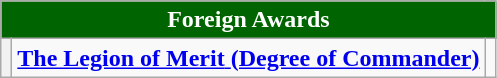<table class="wikitable">
<tr>
<th colspan="3" style="background:#006400; color:#FFFFFF; text-align:center"><strong>Foreign Awards</strong></th>
</tr>
<tr>
<th></th>
<td><a href='#'><strong>The Legion of Merit</strong> <strong>(Degree of Commander)</strong></a></td>
<td></td>
</tr>
</table>
